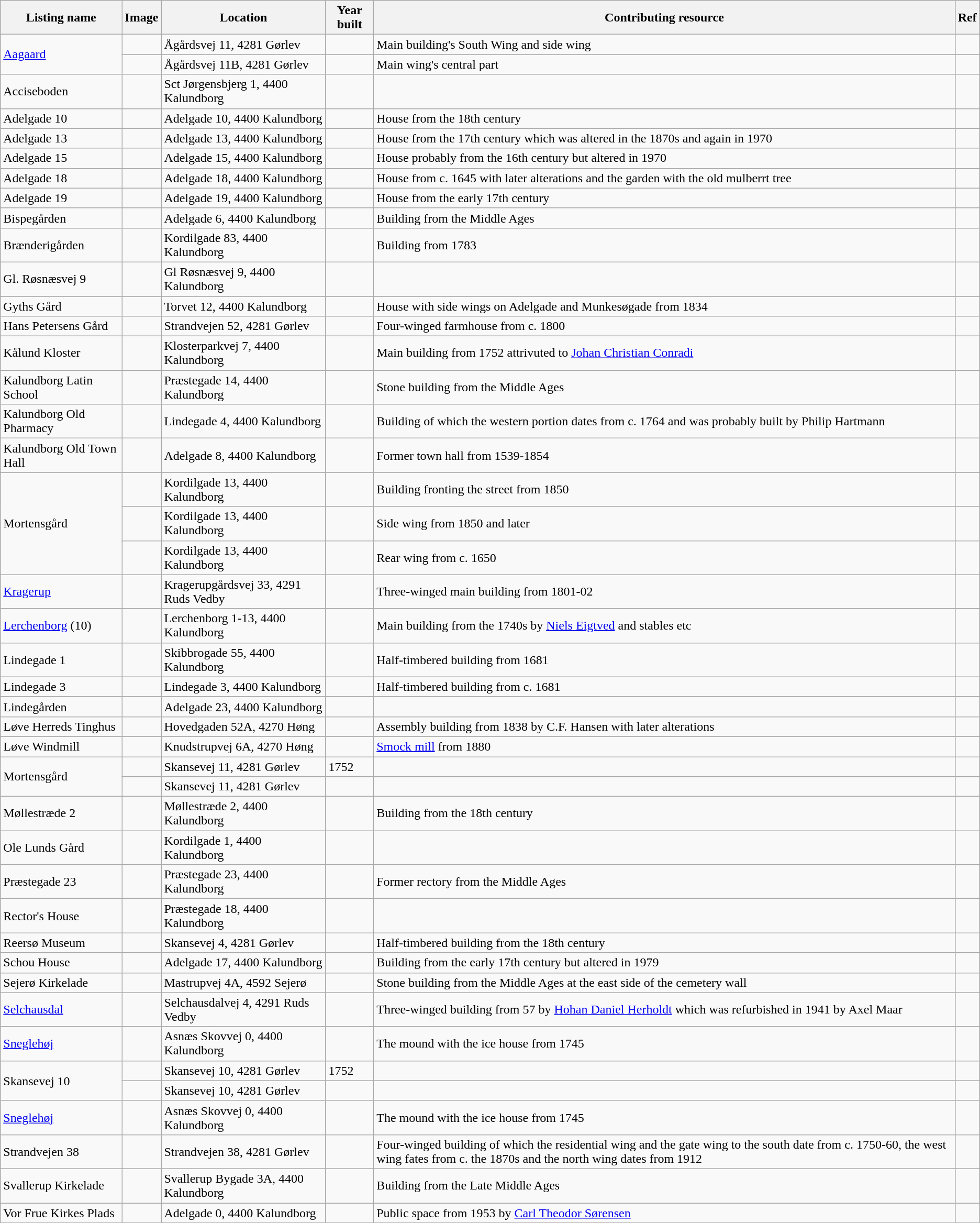<table class="wikitable sortable">
<tr>
<th>Listing name</th>
<th>Image</th>
<th>Location</th>
<th>Year built</th>
<th>Contributing resource</th>
<th>Ref</th>
</tr>
<tr>
<td rowspan="2"><a href='#'>Aagaard</a></td>
<td></td>
<td>Ågårdsvej 11, 4281 Gørlev</td>
<td></td>
<td>Main building's South Wing and side wing</td>
<td></td>
</tr>
<tr>
<td></td>
<td>Ågårdsvej 11B, 4281 Gørlev</td>
<td></td>
<td>Main wing's central part</td>
<td></td>
</tr>
<tr>
<td>Acciseboden</td>
<td></td>
<td>Sct Jørgensbjerg 1, 4400 Kalundborg</td>
<td></td>
<td></td>
<td></td>
</tr>
<tr>
<td>Adelgade 10</td>
<td></td>
<td>Adelgade 10, 4400 Kalundborg</td>
<td></td>
<td>House from the 18th century</td>
<td></td>
</tr>
<tr>
<td>Adelgade 13</td>
<td></td>
<td>Adelgade 13, 4400 Kalundborg</td>
<td></td>
<td>House from the 17th century which was altered in the 1870s and again in 1970</td>
<td></td>
</tr>
<tr>
<td>Adelgade 15</td>
<td></td>
<td>Adelgade 15, 4400 Kalundborg</td>
<td></td>
<td>House probably from the 16th century but altered in 1970</td>
<td></td>
</tr>
<tr>
<td>Adelgade 18</td>
<td></td>
<td>Adelgade 18, 4400 Kalundborg</td>
<td></td>
<td>House from c. 1645 with later alterations and the garden with the old mulberrt tree</td>
<td></td>
</tr>
<tr>
<td>Adelgade 19</td>
<td></td>
<td>Adelgade 19, 4400 Kalundborg</td>
<td></td>
<td>House from the early 17th century</td>
<td></td>
</tr>
<tr>
<td>Bispegården</td>
<td></td>
<td>Adelgade 6, 4400 Kalundborg</td>
<td></td>
<td>Building from the Middle Ages</td>
<td></td>
</tr>
<tr>
<td>Brænderigården</td>
<td></td>
<td>Kordilgade 83, 4400 Kalundborg</td>
<td></td>
<td>Building from 1783</td>
<td></td>
</tr>
<tr>
<td>Gl. Røsnæsvej 9</td>
<td></td>
<td>Gl Røsnæsvej 9, 4400 Kalundborg</td>
<td></td>
<td></td>
<td></td>
</tr>
<tr>
<td>Gyths Gård</td>
<td></td>
<td>Torvet 12, 4400 Kalundborg</td>
<td></td>
<td>House with side wings on Adelgade and Munkesøgade from 1834</td>
<td></td>
</tr>
<tr>
<td>Hans Petersens Gård</td>
<td></td>
<td>Strandvejen 52, 4281 Gørlev</td>
<td></td>
<td>Four-winged farmhouse from c. 1800</td>
<td></td>
</tr>
<tr>
<td>Kålund Kloster</td>
<td></td>
<td>Klosterparkvej 7, 4400 Kalundborg</td>
<td></td>
<td>Main building from 1752 attrivuted to <a href='#'>Johan Christian Conradi</a></td>
<td></td>
</tr>
<tr>
<td>Kalundborg Latin School</td>
<td></td>
<td>Præstegade 14, 4400 Kalundborg</td>
<td></td>
<td>Stone building from the Middle Ages</td>
<td></td>
</tr>
<tr>
<td>Kalundborg Old Pharmacy</td>
<td></td>
<td>Lindegade 4, 4400 Kalundborg</td>
<td></td>
<td>Building of which the western portion dates from c. 1764 and was probably built by Philip Hartmann</td>
<td></td>
</tr>
<tr>
<td>Kalundborg Old Town Hall</td>
<td></td>
<td>Adelgade 8, 4400 Kalundborg</td>
<td></td>
<td>Former town hall from 1539-1854</td>
<td></td>
</tr>
<tr>
<td rowspan="3">Mortensgård</td>
<td></td>
<td>Kordilgade 13, 4400 Kalundborg</td>
<td></td>
<td>Building fronting the street from 1850</td>
<td></td>
</tr>
<tr>
<td></td>
<td>Kordilgade 13, 4400 Kalundborg</td>
<td></td>
<td>Side wing from 1850 and later</td>
<td></td>
</tr>
<tr>
<td></td>
<td>Kordilgade 13, 4400 Kalundborg</td>
<td></td>
<td>Rear wing from c. 1650</td>
<td></td>
</tr>
<tr>
<td><a href='#'>Kragerup</a></td>
<td></td>
<td>Kragerupgårdsvej 33, 4291 Ruds Vedby</td>
<td></td>
<td>Three-winged main building from 1801-02</td>
<td></td>
</tr>
<tr>
<td><a href='#'>Lerchenborg</a>  (10)</td>
<td></td>
<td>Lerchenborg 1-13, 4400 Kalundborg</td>
<td></td>
<td>Main building from the 1740s by <a href='#'>Niels Eigtved</a> and stables etc</td>
<td></td>
</tr>
<tr>
<td>Lindegade 1</td>
<td></td>
<td>Skibbrogade 55, 4400 Kalundborg</td>
<td></td>
<td>Half-timbered building from 1681</td>
<td></td>
</tr>
<tr>
<td>Lindegade 3</td>
<td></td>
<td>Lindegade 3, 4400 Kalundborg</td>
<td></td>
<td>Half-timbered building from c. 1681</td>
<td></td>
</tr>
<tr>
<td>Lindegården</td>
<td></td>
<td>Adelgade 23, 4400 Kalundborg</td>
<td></td>
<td></td>
<td></td>
</tr>
<tr>
<td>Løve Herreds Tinghus</td>
<td></td>
<td>Hovedgaden 52A, 4270 Høng</td>
<td></td>
<td>Assembly building from 1838 by C.F. Hansen with later alterations</td>
<td></td>
</tr>
<tr>
<td>Løve Windmill</td>
<td></td>
<td>Knudstrupvej 6A, 4270 Høng</td>
<td></td>
<td><a href='#'>Smock mill</a> from 1880</td>
<td></td>
</tr>
<tr>
<td rowspan="2">Mortensgård</td>
<td></td>
<td>Skansevej 11, 4281 Gørlev</td>
<td>1752</td>
<td></td>
<td></td>
</tr>
<tr>
<td></td>
<td>Skansevej 11, 4281 Gørlev</td>
<td></td>
<td></td>
<td></td>
</tr>
<tr>
<td>Møllestræde 2</td>
<td></td>
<td>Møllestræde 2, 4400 Kalundborg</td>
<td></td>
<td>Building from the 18th century</td>
<td></td>
</tr>
<tr>
<td>Ole Lunds Gård</td>
<td></td>
<td>Kordilgade 1, 4400 Kalundborg</td>
<td></td>
<td></td>
<td></td>
</tr>
<tr>
<td>Præstegade 23</td>
<td></td>
<td>Præstegade 23, 4400 Kalundborg</td>
<td></td>
<td>Former rectory from the Middle Ages</td>
<td></td>
</tr>
<tr>
<td>Rector's House</td>
<td></td>
<td>Præstegade 18, 4400 Kalundborg</td>
<td></td>
<td></td>
<td></td>
</tr>
<tr>
<td>Reersø Museum</td>
<td></td>
<td>Skansevej 4, 4281 Gørlev</td>
<td></td>
<td>Half-timbered building from the 18th century</td>
<td></td>
</tr>
<tr>
<td>Schou House</td>
<td></td>
<td>Adelgade 17, 4400 Kalundborg</td>
<td></td>
<td>Building from the early 17th century but altered in 1979</td>
<td></td>
</tr>
<tr>
<td>Sejerø Kirkelade</td>
<td></td>
<td>Mastrupvej 4A, 4592 Sejerø</td>
<td></td>
<td>Stone building from the Middle Ages at the east side of the cemetery wall</td>
<td></td>
</tr>
<tr>
<td><a href='#'>Selchausdal</a></td>
<td></td>
<td>Selchausdalvej 4, 4291 Ruds Vedby</td>
<td></td>
<td>Three-winged building from 57 by <a href='#'>Hohan Daniel Herholdt</a> which was refurbished in 1941 by Axel Maar</td>
<td></td>
</tr>
<tr>
<td><a href='#'>Sneglehøj</a></td>
<td></td>
<td>Asnæs Skovvej 0, 4400 Kalundborg</td>
<td></td>
<td>The mound with the ice house from 1745</td>
<td></td>
</tr>
<tr>
<td rowspan="2">Skansevej 10</td>
<td></td>
<td>Skansevej 10, 4281 Gørlev</td>
<td>1752</td>
<td></td>
<td></td>
</tr>
<tr>
<td></td>
<td>Skansevej 10, 4281 Gørlev</td>
<td></td>
<td></td>
<td></td>
</tr>
<tr>
<td><a href='#'>Sneglehøj</a></td>
<td></td>
<td>Asnæs Skovvej 0, 4400 Kalundborg</td>
<td></td>
<td>The mound with the ice house from 1745</td>
<td></td>
</tr>
<tr>
<td>Strandvejen 38</td>
<td></td>
<td>Strandvejen 38, 4281 Gørlev</td>
<td></td>
<td>Four-winged building of which the residential wing and the gate wing to the south date from c. 1750-60, the west wing fates from c. the 1870s and the north wing dates from 1912</td>
<td></td>
</tr>
<tr>
<td>Svallerup Kirkelade</td>
<td></td>
<td>Svallerup Bygade 3A, 4400 Kalundborg</td>
<td></td>
<td>Building from the Late Middle Ages</td>
<td></td>
</tr>
<tr>
<td>Vor Frue Kirkes Plads</td>
<td></td>
<td>Adelgade 0, 4400 Kalundborg</td>
<td></td>
<td>Public space from 1953 by <a href='#'>Carl Theodor Sørensen</a></td>
<td></td>
</tr>
<tr>
</tr>
</table>
